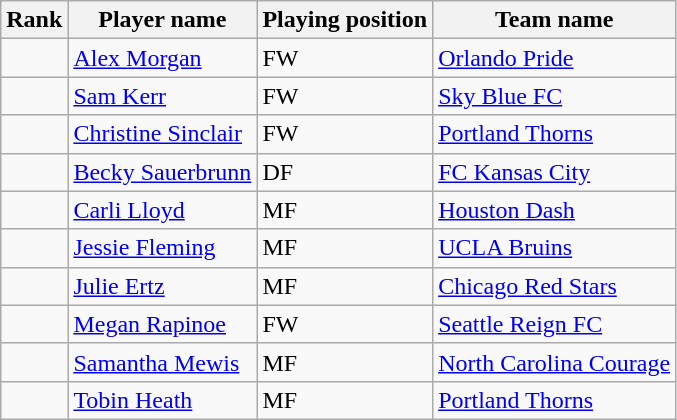<table class="wikitable">
<tr>
<th>Rank</th>
<th>Player name</th>
<th>Playing position</th>
<th>Team name</th>
</tr>
<tr>
<td></td>
<td> <a href='#'>Alex Morgan</a></td>
<td>FW</td>
<td> <a href='#'>Orlando Pride</a></td>
</tr>
<tr>
<td></td>
<td> <a href='#'>Sam Kerr</a></td>
<td>FW</td>
<td> <a href='#'>Sky Blue FC</a></td>
</tr>
<tr>
<td></td>
<td> <a href='#'>Christine Sinclair</a></td>
<td>FW</td>
<td> <a href='#'>Portland Thorns</a></td>
</tr>
<tr>
<td></td>
<td> <a href='#'>Becky Sauerbrunn</a></td>
<td>DF</td>
<td> <a href='#'>FC Kansas City</a></td>
</tr>
<tr>
<td></td>
<td> <a href='#'>Carli Lloyd</a></td>
<td>MF</td>
<td> <a href='#'>Houston Dash</a></td>
</tr>
<tr>
<td></td>
<td> <a href='#'>Jessie Fleming</a></td>
<td>MF</td>
<td> <a href='#'>UCLA Bruins</a></td>
</tr>
<tr>
<td></td>
<td> <a href='#'>Julie Ertz</a></td>
<td>MF</td>
<td> <a href='#'>Chicago Red Stars</a></td>
</tr>
<tr>
<td></td>
<td> <a href='#'>Megan Rapinoe</a></td>
<td>FW</td>
<td> <a href='#'>Seattle Reign FC</a></td>
</tr>
<tr>
<td></td>
<td> <a href='#'>Samantha Mewis</a></td>
<td>MF</td>
<td> <a href='#'>North Carolina Courage</a></td>
</tr>
<tr>
<td></td>
<td> <a href='#'>Tobin Heath</a></td>
<td>MF</td>
<td> <a href='#'>Portland Thorns</a></td>
</tr>
</table>
